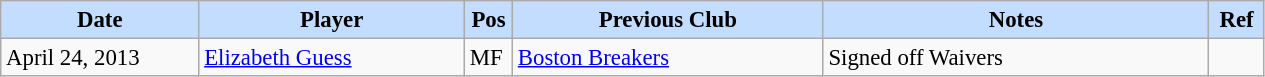<table class="wikitable" style="text-align:left; font-size:95%">
<tr>
<th style="background:#c2ddff; width:125px;">Date</th>
<th style="background:#c2ddff; width:170px;">Player</th>
<th style="background:#c2ddff; width:25px;">Pos</th>
<th style="background:#c2ddff; width:200px;">Previous Club</th>
<th style="background:#c2ddff; width:250px;">Notes</th>
<th style="background:#c2ddff; width:30px;">Ref</th>
</tr>
<tr>
<td>April 24, 2013</td>
<td> <a href='#'>Elizabeth Guess</a></td>
<td>MF</td>
<td><a href='#'>Boston Breakers</a></td>
<td>Signed off Waivers</td>
<td></td>
</tr>
</table>
